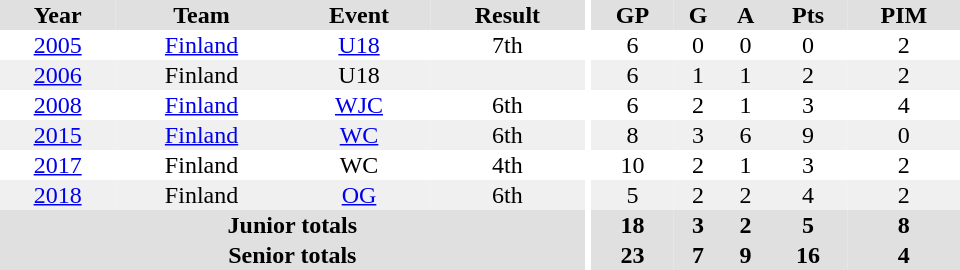<table border="0" cellpadding="1" cellspacing="0" ID="Table3" style="text-align:center; width:40em">
<tr ALIGN="center" bgcolor="#e0e0e0">
<th>Year</th>
<th>Team</th>
<th>Event</th>
<th>Result</th>
<th rowspan="99" bgcolor="#ffffff"></th>
<th>GP</th>
<th>G</th>
<th>A</th>
<th>Pts</th>
<th>PIM</th>
</tr>
<tr>
<td><a href='#'>2005</a></td>
<td><a href='#'>Finland</a></td>
<td><a href='#'>U18</a></td>
<td>7th</td>
<td>6</td>
<td>0</td>
<td>0</td>
<td>0</td>
<td>2</td>
</tr>
<tr bgcolor="#f0f0f0">
<td><a href='#'>2006</a></td>
<td>Finland</td>
<td>U18</td>
<td></td>
<td>6</td>
<td>1</td>
<td>1</td>
<td>2</td>
<td>2</td>
</tr>
<tr>
<td><a href='#'>2008</a></td>
<td><a href='#'>Finland</a></td>
<td><a href='#'>WJC</a></td>
<td>6th</td>
<td>6</td>
<td>2</td>
<td>1</td>
<td>3</td>
<td>4</td>
</tr>
<tr bgcolor="#f0f0f0">
<td><a href='#'>2015</a></td>
<td><a href='#'>Finland</a></td>
<td><a href='#'>WC</a></td>
<td>6th</td>
<td>8</td>
<td>3</td>
<td>6</td>
<td>9</td>
<td>0</td>
</tr>
<tr>
<td><a href='#'>2017</a></td>
<td>Finland</td>
<td>WC</td>
<td>4th</td>
<td>10</td>
<td>2</td>
<td>1</td>
<td>3</td>
<td>2</td>
</tr>
<tr bgcolor="#f0f0f0">
<td><a href='#'>2018</a></td>
<td>Finland</td>
<td><a href='#'>OG</a></td>
<td>6th</td>
<td>5</td>
<td>2</td>
<td>2</td>
<td>4</td>
<td>2</td>
</tr>
<tr bgcolor="#e0e0e0">
<th colspan="4">Junior totals</th>
<th>18</th>
<th>3</th>
<th>2</th>
<th>5</th>
<th>8</th>
</tr>
<tr bgcolor="#e0e0e0">
<th colspan="4">Senior totals</th>
<th>23</th>
<th>7</th>
<th>9</th>
<th>16</th>
<th>4</th>
</tr>
</table>
